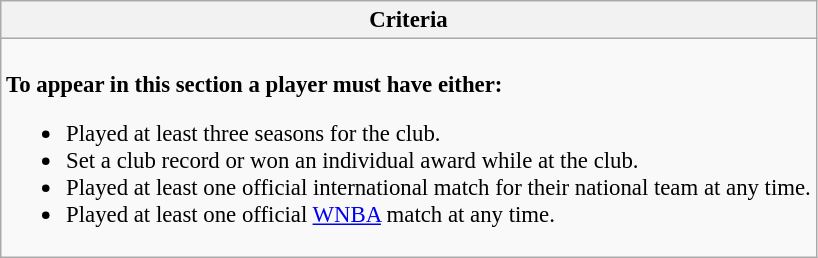<table class="wikitable collapsible collapsed" style="font-size:95%;">
<tr>
<th>Criteria</th>
</tr>
<tr>
<td><br><strong>To appear in this section a player must have either:</strong><ul><li>Played at least three seasons for the club.</li><li>Set a club record or won an individual award while at the club.</li><li>Played at least one official international match for their national team at any time.</li><li>Played at least one official <a href='#'>WNBA</a> match at any time.</li></ul></td>
</tr>
</table>
